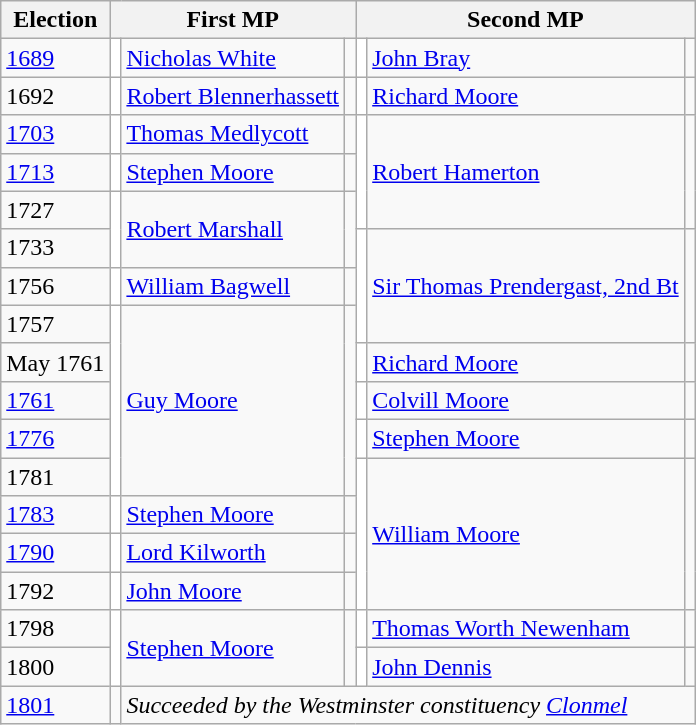<table class="wikitable">
<tr>
<th>Election</th>
<th colspan=3>First MP</th>
<th colspan=3>Second MP</th>
</tr>
<tr>
<td><a href='#'>1689</a></td>
<td style="background-color: white"></td>
<td><a href='#'>Nicholas White</a></td>
<td></td>
<td style="background-color: white"></td>
<td><a href='#'>John Bray</a></td>
<td></td>
</tr>
<tr>
<td>1692</td>
<td style="background-color: white"></td>
<td><a href='#'>Robert Blennerhassett</a></td>
<td></td>
<td style="background-color: white"></td>
<td><a href='#'>Richard Moore</a></td>
<td></td>
</tr>
<tr>
<td><a href='#'>1703</a></td>
<td style="background-color: white"></td>
<td><a href='#'>Thomas Medlycott</a></td>
<td></td>
<td rowspan="3" style="background-color: white"></td>
<td rowspan="3"><a href='#'>Robert Hamerton</a></td>
<td rowspan="3"></td>
</tr>
<tr>
<td><a href='#'>1713</a></td>
<td style="background-color: white"></td>
<td><a href='#'>Stephen Moore</a></td>
<td></td>
</tr>
<tr>
<td>1727</td>
<td rowspan="2" style="background-color: white"></td>
<td rowspan="2"><a href='#'>Robert Marshall</a></td>
<td rowspan="2"></td>
</tr>
<tr>
<td>1733</td>
<td rowspan="3" style="background-color: white"></td>
<td rowspan="3"><a href='#'>Sir Thomas Prendergast, 2nd Bt</a></td>
<td rowspan="3"></td>
</tr>
<tr>
<td>1756</td>
<td style="background-color: white"></td>
<td><a href='#'>William Bagwell</a></td>
<td></td>
</tr>
<tr>
<td>1757</td>
<td rowspan="5" style="background-color: white"></td>
<td rowspan="5"><a href='#'>Guy Moore</a></td>
<td rowspan="5"></td>
</tr>
<tr>
<td>May 1761</td>
<td style="background-color: white"></td>
<td><a href='#'>Richard Moore</a></td>
<td></td>
</tr>
<tr>
<td><a href='#'>1761</a></td>
<td style="background-color: white"></td>
<td><a href='#'>Colvill Moore</a></td>
<td></td>
</tr>
<tr>
<td><a href='#'>1776</a></td>
<td style="background-color: white"></td>
<td><a href='#'>Stephen Moore</a></td>
<td></td>
</tr>
<tr>
<td>1781</td>
<td rowspan="4" style="background-color: white"></td>
<td rowspan="4"><a href='#'>William Moore</a></td>
<td rowspan="4"></td>
</tr>
<tr>
<td><a href='#'>1783</a></td>
<td style="background-color: white"></td>
<td><a href='#'>Stephen Moore</a></td>
<td></td>
</tr>
<tr>
<td><a href='#'>1790</a></td>
<td style="background-color: white"></td>
<td><a href='#'>Lord Kilworth</a></td>
<td></td>
</tr>
<tr>
<td>1792</td>
<td style="background-color: white"></td>
<td><a href='#'>John Moore</a></td>
<td></td>
</tr>
<tr>
<td>1798</td>
<td rowspan="2" style="background-color: white"></td>
<td rowspan="2"><a href='#'>Stephen Moore</a></td>
<td rowspan="2"></td>
<td style="background-color: white"></td>
<td><a href='#'>Thomas Worth Newenham</a></td>
<td></td>
</tr>
<tr>
<td>1800</td>
<td style="background-color: white"></td>
<td><a href='#'>John Dennis</a></td>
<td></td>
</tr>
<tr>
<td><a href='#'>1801</a></td>
<td></td>
<td colspan="5"><em>Succeeded by the Westminster constituency <a href='#'>Clonmel</a></em></td>
</tr>
</table>
